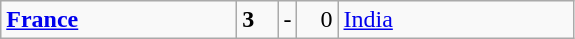<table class="wikitable">
<tr>
<td width=150> <strong><a href='#'>France</a></strong></td>
<td style="width:20px; text-align:left;"><strong>3</strong></td>
<td>-</td>
<td style="width:20px; text-align:right;">0</td>
<td width=150> <a href='#'>India</a></td>
</tr>
</table>
